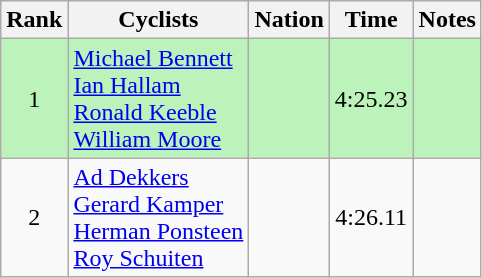<table class="wikitable sortable" style=text-align:center>
<tr>
<th>Rank</th>
<th>Cyclists</th>
<th>Nation</th>
<th>Time</th>
<th>Notes</th>
</tr>
<tr bgcolor=bbf3bb>
<td>1</td>
<td align=left><a href='#'>Michael Bennett</a><br><a href='#'>Ian Hallam</a><br><a href='#'>Ronald Keeble</a><br><a href='#'>William Moore</a></td>
<td align=left></td>
<td>4:25.23</td>
<td></td>
</tr>
<tr>
<td>2</td>
<td align=left><a href='#'>Ad Dekkers</a><br><a href='#'>Gerard Kamper</a><br><a href='#'>Herman Ponsteen</a><br><a href='#'>Roy Schuiten</a></td>
<td align=left></td>
<td>4:26.11</td>
<td></td>
</tr>
</table>
